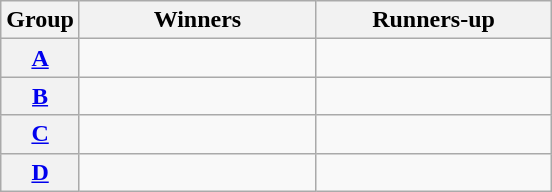<table class=wikitable>
<tr>
<th>Group</th>
<th width="150">Winners</th>
<th width="150">Runners-up</th>
</tr>
<tr>
<th><a href='#'>A</a></th>
<td></td>
<td></td>
</tr>
<tr>
<th><a href='#'>B</a></th>
<td></td>
<td></td>
</tr>
<tr>
<th><a href='#'>C</a></th>
<td></td>
<td></td>
</tr>
<tr>
<th><a href='#'>D</a></th>
<td></td>
<td></td>
</tr>
</table>
